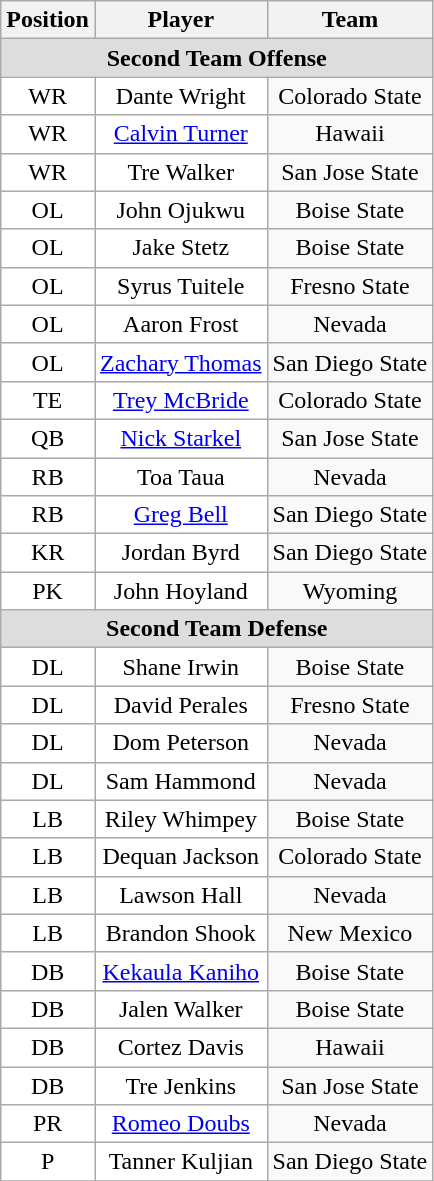<table class="wikitable" border="0">
<tr>
<th>Position</th>
<th>Player</th>
<th>Team</th>
</tr>
<tr>
<td colspan="3" style="text-align:center; background:#ddd;"><strong>Second Team Offense </strong></td>
</tr>
<tr style="text-align:center;">
<td style="background:white">WR</td>
<td style="background:white">Dante Wright</td>
<td style=>Colorado State</td>
</tr>
<tr style="text-align:center;">
<td style="background:white">WR</td>
<td style="background:white"><a href='#'>Calvin Turner</a></td>
<td style=>Hawaii</td>
</tr>
<tr style="text-align:center;">
<td style="background:white">WR</td>
<td style="background:white">Tre Walker</td>
<td style=>San Jose State</td>
</tr>
<tr style="text-align:center;">
<td style="background:white">OL</td>
<td style="background:white">John Ojukwu</td>
<td style=>Boise State</td>
</tr>
<tr style="text-align:center;">
<td style="background:white">OL</td>
<td style="background:white">Jake Stetz</td>
<td style=>Boise State</td>
</tr>
<tr style="text-align:center;">
<td style="background:white">OL</td>
<td style="background:white">Syrus Tuitele</td>
<td style=>Fresno State</td>
</tr>
<tr style="text-align:center;">
<td style="background:white">OL</td>
<td style="background:white">Aaron Frost</td>
<td style=>Nevada</td>
</tr>
<tr style="text-align:center;">
<td style="background:white">OL</td>
<td style="background:white"><a href='#'>Zachary Thomas</a></td>
<td style=>San Diego State</td>
</tr>
<tr style="text-align:center;">
<td style="background:white">TE</td>
<td style="background:white"><a href='#'>Trey McBride</a></td>
<td style=>Colorado State</td>
</tr>
<tr style="text-align:center;">
<td style="background:white">QB</td>
<td style="background:white"><a href='#'>Nick Starkel</a></td>
<td style=>San Jose State</td>
</tr>
<tr style="text-align:center;">
<td style="background:white">RB</td>
<td style="background:white">Toa Taua</td>
<td style=>Nevada</td>
</tr>
<tr style="text-align:center;">
<td style="background:white">RB</td>
<td style="background:white"><a href='#'>Greg Bell</a></td>
<td style=>San Diego State</td>
</tr>
<tr style="text-align:center;">
<td style="background:white">KR</td>
<td style="background:white">Jordan Byrd</td>
<td style=>San Diego State</td>
</tr>
<tr style="text-align:center;">
<td style="background:white">PK</td>
<td style="background:white">John Hoyland</td>
<td style=>Wyoming</td>
</tr>
<tr>
<td colspan="3" style="text-align:center; background:#ddd;"><strong>Second Team Defense</strong></td>
</tr>
<tr style="text-align:center;">
<td style="background:white">DL</td>
<td style="background:white">Shane Irwin</td>
<td style=>Boise State</td>
</tr>
<tr style="text-align:center;">
<td style="background:white">DL</td>
<td style="background:white">David Perales</td>
<td style=>Fresno State</td>
</tr>
<tr style="text-align:center;">
<td style="background:white">DL</td>
<td style="background:white">Dom Peterson</td>
<td style=>Nevada</td>
</tr>
<tr style="text-align:center;">
<td style="background:white">DL</td>
<td style="background:white">Sam Hammond</td>
<td style=>Nevada</td>
</tr>
<tr style="text-align:center;">
<td style="background:white">LB</td>
<td style="background:white">Riley Whimpey</td>
<td style=>Boise State</td>
</tr>
<tr style="text-align:center;">
<td style="background:white">LB</td>
<td style="background:white">Dequan Jackson</td>
<td style=>Colorado State</td>
</tr>
<tr style="text-align:center;">
<td style="background:white">LB</td>
<td style="background:white">Lawson Hall</td>
<td style=>Nevada</td>
</tr>
<tr style="text-align:center;">
<td style="background:white">LB</td>
<td style="background:white">Brandon Shook</td>
<td style=>New Mexico</td>
</tr>
<tr style="text-align:center;">
<td style="background:white">DB</td>
<td style="background:white"><a href='#'>Kekaula Kaniho</a></td>
<td style=>Boise State</td>
</tr>
<tr style="text-align:center;">
<td style="background:white">DB</td>
<td style="background:white">Jalen Walker</td>
<td style=>Boise State</td>
</tr>
<tr style="text-align:center;">
<td style="background:white">DB</td>
<td style="background:white">Cortez Davis</td>
<td style=>Hawaii</td>
</tr>
<tr style="text-align:center;">
<td style="background:white">DB</td>
<td style="background:white">Tre Jenkins</td>
<td style=>San Jose State</td>
</tr>
<tr style="text-align:center;">
<td style="background:white">PR</td>
<td style="background:white"><a href='#'>Romeo Doubs</a></td>
<td style=>Nevada</td>
</tr>
<tr style="text-align:center;">
<td style="background:white">P</td>
<td style="background:white">Tanner Kuljian</td>
<td style=>San Diego State</td>
</tr>
<tr>
</tr>
</table>
